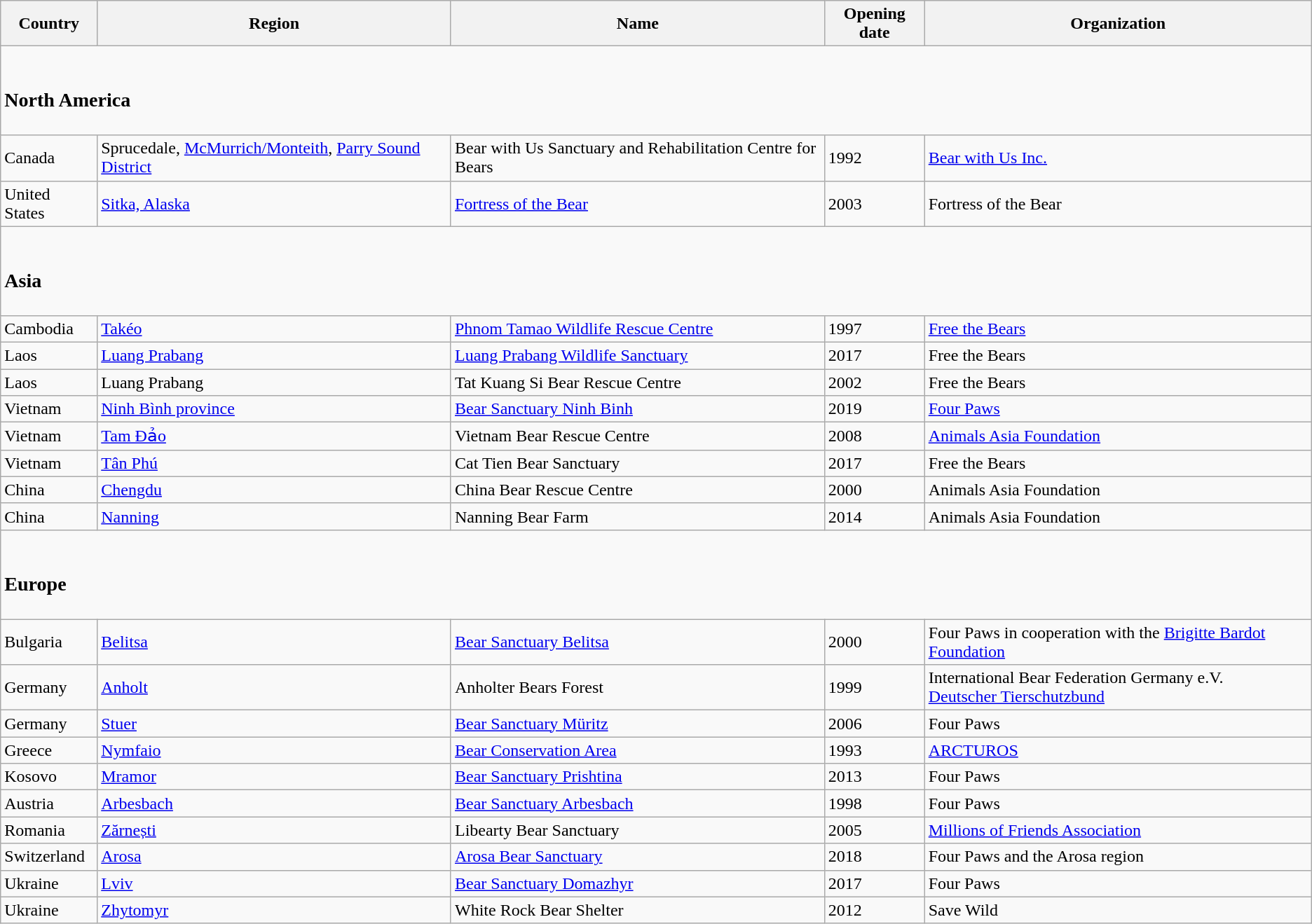<table class="wikitable sortable">
<tr>
<th>Country</th>
<th>Region</th>
<th>Name</th>
<th>Opening date</th>
<th>Organization</th>
</tr>
<tr>
<td colspan="8" style="text-align: left"><br><h3>North America</h3></td>
</tr>
<tr>
<td>Canada</td>
<td>Sprucedale, <a href='#'>McMurrich/Monteith</a>, <a href='#'>Parry Sound District</a></td>
<td>Bear with Us Sanctuary and Rehabilitation Centre for Bears</td>
<td>1992</td>
<td><a href='#'>Bear with Us Inc.</a></td>
</tr>
<tr>
<td>United States</td>
<td><a href='#'>Sitka, Alaska</a></td>
<td><a href='#'>Fortress of the Bear</a></td>
<td>2003</td>
<td>Fortress of the Bear</td>
</tr>
<tr>
<td colspan="8" style="text-align: left"><br><h3>Asia</h3></td>
</tr>
<tr>
<td>Cambodia</td>
<td><a href='#'>Takéo</a></td>
<td><a href='#'>Phnom Tamao Wildlife Rescue Centre</a></td>
<td>1997</td>
<td><a href='#'>Free the Bears</a></td>
</tr>
<tr>
<td>Laos</td>
<td><a href='#'>Luang Prabang</a></td>
<td><a href='#'>Luang Prabang Wildlife Sanctuary</a></td>
<td>2017</td>
<td>Free the Bears</td>
</tr>
<tr>
<td>Laos</td>
<td>Luang Prabang</td>
<td>Tat Kuang Si Bear Rescue Centre</td>
<td>2002</td>
<td>Free the Bears</td>
</tr>
<tr>
<td>Vietnam</td>
<td><a href='#'>Ninh Bình province</a></td>
<td><a href='#'>Bear Sanctuary Ninh Binh</a></td>
<td>2019</td>
<td><a href='#'>Four Paws</a></td>
</tr>
<tr>
<td>Vietnam</td>
<td><a href='#'>Tam Đảo</a></td>
<td>Vietnam Bear Rescue Centre</td>
<td>2008</td>
<td><a href='#'>Animals Asia Foundation</a></td>
</tr>
<tr>
<td>Vietnam</td>
<td><a href='#'>Tân Phú</a></td>
<td>Cat Tien Bear Sanctuary</td>
<td>2017</td>
<td>Free the Bears</td>
</tr>
<tr>
<td>China</td>
<td><a href='#'>Chengdu</a></td>
<td>China Bear Rescue Centre</td>
<td>2000</td>
<td>Animals Asia Foundation</td>
</tr>
<tr>
<td>China</td>
<td><a href='#'>Nanning</a></td>
<td>Nanning Bear Farm</td>
<td>2014</td>
<td>Animals Asia Foundation</td>
</tr>
<tr>
<td colspan="8" style="text-align: left"><br><h3>Europe</h3></td>
</tr>
<tr>
<td>Bulgaria</td>
<td><a href='#'>Belitsa</a></td>
<td><a href='#'>Bear Sanctuary Belitsa</a></td>
<td>2000</td>
<td>Four Paws in cooperation with the <a href='#'>Brigitte Bardot Foundation</a></td>
</tr>
<tr>
<td>Germany</td>
<td><a href='#'>Anholt</a></td>
<td>Anholter Bears Forest</td>
<td>1999</td>
<td>International Bear Federation Germany e.V.<br><a href='#'>Deutscher Tierschutzbund</a></td>
</tr>
<tr>
<td>Germany</td>
<td><a href='#'>Stuer</a></td>
<td><a href='#'>Bear Sanctuary Müritz</a></td>
<td>2006</td>
<td>Four Paws</td>
</tr>
<tr>
<td>Greece</td>
<td><a href='#'>Nymfaio</a></td>
<td><a href='#'>Bear Conservation Area</a></td>
<td>1993</td>
<td><a href='#'>ARCTUROS</a></td>
</tr>
<tr>
<td>Kosovo</td>
<td><a href='#'>Mramor</a></td>
<td><a href='#'>Bear Sanctuary Prishtina</a></td>
<td>2013</td>
<td>Four Paws</td>
</tr>
<tr>
<td>Austria</td>
<td><a href='#'>Arbesbach</a></td>
<td><a href='#'>Bear Sanctuary Arbesbach</a></td>
<td>1998</td>
<td>Four Paws</td>
</tr>
<tr>
<td>Romania</td>
<td><a href='#'>Zărnești</a></td>
<td>Libearty Bear Sanctuary</td>
<td>2005</td>
<td><a href='#'>Millions of Friends Association</a></td>
</tr>
<tr>
<td>Switzerland</td>
<td><a href='#'>Arosa</a></td>
<td><a href='#'>Arosa Bear Sanctuary</a></td>
<td>2018</td>
<td>Four Paws and the Arosa region</td>
</tr>
<tr>
<td>Ukraine</td>
<td><a href='#'>Lviv</a></td>
<td><a href='#'>Bear Sanctuary Domazhyr</a></td>
<td>2017</td>
<td>Four Paws</td>
</tr>
<tr>
<td>Ukraine</td>
<td><a href='#'>Zhytomyr</a></td>
<td>White Rock Bear Shelter</td>
<td>2012</td>
<td>Save Wild</td>
</tr>
</table>
